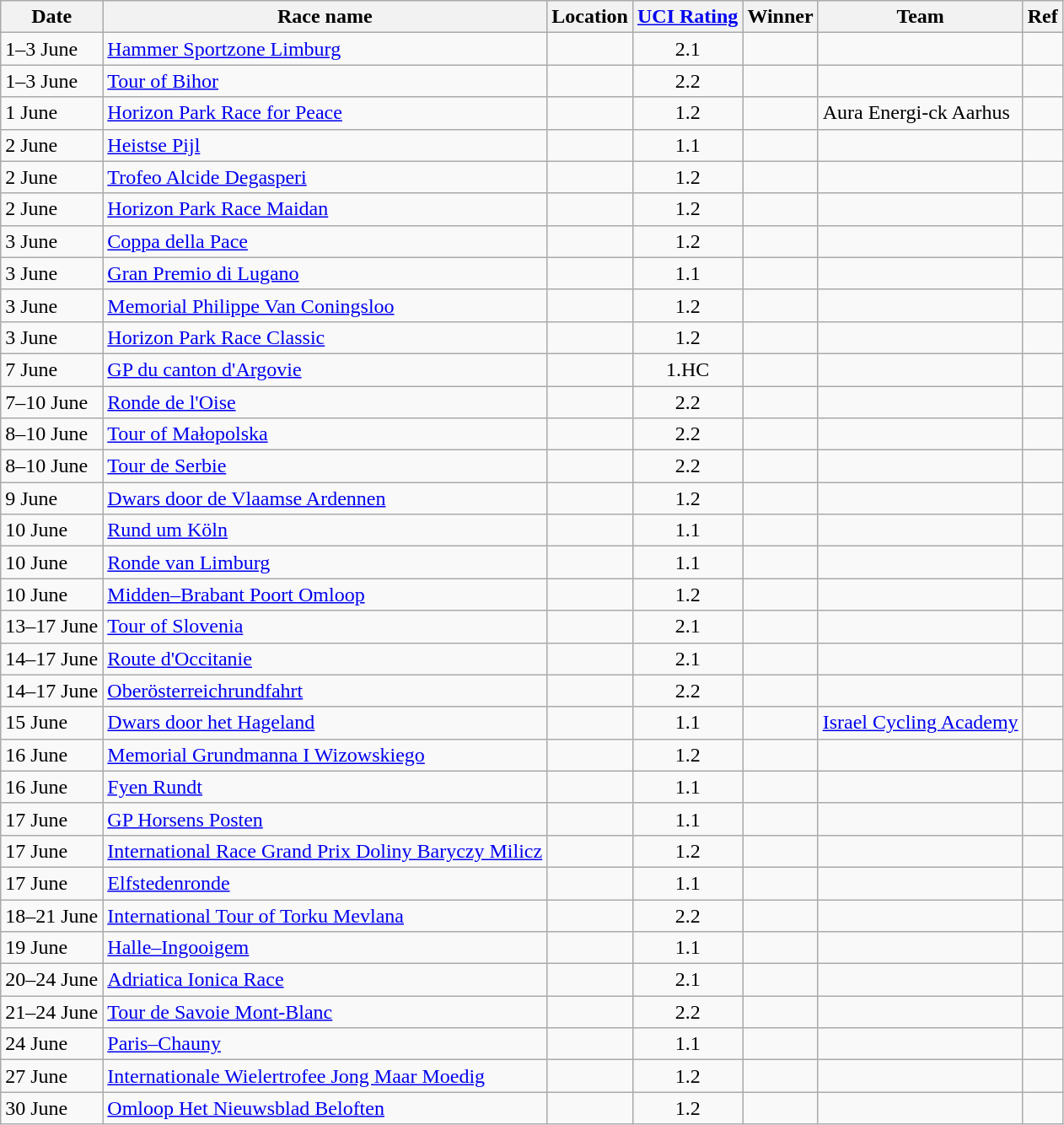<table class="wikitable sortable">
<tr>
<th>Date</th>
<th>Race name</th>
<th>Location</th>
<th><a href='#'>UCI Rating</a></th>
<th>Winner</th>
<th>Team</th>
<th>Ref</th>
</tr>
<tr>
<td>1–3 June</td>
<td><a href='#'>Hammer Sportzone Limburg</a></td>
<td></td>
<td align=center>2.1</td>
<td></td>
<td></td>
<td align=center></td>
</tr>
<tr>
<td>1–3 June</td>
<td><a href='#'>Tour of Bihor</a></td>
<td></td>
<td align=center>2.2</td>
<td></td>
<td></td>
<td align=center></td>
</tr>
<tr>
<td>1 June</td>
<td><a href='#'>Horizon Park Race for Peace</a></td>
<td></td>
<td align=center>1.2</td>
<td></td>
<td>Aura Energi-ck Aarhus</td>
<td align=center></td>
</tr>
<tr>
<td>2 June</td>
<td><a href='#'>Heistse Pijl</a></td>
<td></td>
<td align=center>1.1</td>
<td></td>
<td></td>
<td align=center></td>
</tr>
<tr>
<td>2 June</td>
<td><a href='#'>Trofeo Alcide Degasperi</a></td>
<td></td>
<td align=center>1.2</td>
<td></td>
<td></td>
<td align=center></td>
</tr>
<tr>
<td>2 June</td>
<td><a href='#'>Horizon Park Race Maidan</a></td>
<td></td>
<td align=center>1.2</td>
<td></td>
<td></td>
<td align=center></td>
</tr>
<tr>
<td>3 June</td>
<td><a href='#'>Coppa della Pace</a></td>
<td></td>
<td align=center>1.2</td>
<td></td>
<td></td>
<td align=center></td>
</tr>
<tr>
<td>3 June</td>
<td><a href='#'>Gran Premio di Lugano</a></td>
<td></td>
<td align=center>1.1</td>
<td></td>
<td></td>
<td align=center></td>
</tr>
<tr>
<td>3 June</td>
<td><a href='#'>Memorial Philippe Van Coningsloo</a></td>
<td></td>
<td align=center>1.2</td>
<td></td>
<td></td>
<td align=center></td>
</tr>
<tr>
<td>3 June</td>
<td><a href='#'>Horizon Park Race Classic</a></td>
<td></td>
<td align=center>1.2</td>
<td></td>
<td></td>
<td align=center></td>
</tr>
<tr>
<td>7 June</td>
<td><a href='#'>GP du canton d'Argovie</a></td>
<td></td>
<td align=center>1.HC</td>
<td></td>
<td></td>
<td align=center></td>
</tr>
<tr>
<td>7–10 June</td>
<td><a href='#'>Ronde de l'Oise</a></td>
<td></td>
<td align=center>2.2</td>
<td></td>
<td></td>
<td align=center></td>
</tr>
<tr>
<td>8–10 June</td>
<td><a href='#'>Tour of Małopolska</a></td>
<td></td>
<td align=center>2.2</td>
<td></td>
<td></td>
<td align=center></td>
</tr>
<tr>
<td>8–10 June</td>
<td><a href='#'>Tour de Serbie</a></td>
<td></td>
<td align=center>2.2</td>
<td></td>
<td></td>
<td align=center></td>
</tr>
<tr>
<td>9 June</td>
<td><a href='#'>Dwars door de Vlaamse Ardennen</a></td>
<td></td>
<td align=center>1.2</td>
<td></td>
<td></td>
<td align=center></td>
</tr>
<tr>
<td>10 June</td>
<td><a href='#'>Rund um Köln</a></td>
<td></td>
<td align=center>1.1</td>
<td></td>
<td></td>
<td align=center></td>
</tr>
<tr>
<td>10 June</td>
<td><a href='#'>Ronde van Limburg</a></td>
<td></td>
<td align=center>1.1</td>
<td></td>
<td></td>
<td align=center></td>
</tr>
<tr>
<td>10 June</td>
<td><a href='#'>Midden–Brabant Poort Omloop</a></td>
<td></td>
<td align=center>1.2</td>
<td></td>
<td></td>
<td align=center></td>
</tr>
<tr>
<td>13–17 June</td>
<td><a href='#'>Tour of Slovenia</a></td>
<td></td>
<td align=center>2.1</td>
<td></td>
<td></td>
<td align=center></td>
</tr>
<tr>
<td>14–17 June</td>
<td><a href='#'>Route d'Occitanie</a></td>
<td></td>
<td align=center>2.1</td>
<td></td>
<td></td>
<td align=center></td>
</tr>
<tr>
<td>14–17 June</td>
<td><a href='#'>Oberösterreichrundfahrt</a></td>
<td></td>
<td align=center>2.2</td>
<td></td>
<td></td>
<td align=center></td>
</tr>
<tr>
<td>15 June</td>
<td><a href='#'>Dwars door het Hageland</a></td>
<td></td>
<td align=center>1.1</td>
<td></td>
<td><a href='#'>Israel Cycling Academy</a></td>
<td align=center></td>
</tr>
<tr>
<td>16 June</td>
<td><a href='#'>Memorial Grundmanna I Wizowskiego</a></td>
<td></td>
<td align=center>1.2</td>
<td></td>
<td></td>
<td align=center></td>
</tr>
<tr>
<td>16 June</td>
<td><a href='#'>Fyen Rundt</a></td>
<td></td>
<td align=center>1.1</td>
<td></td>
<td></td>
<td align=center></td>
</tr>
<tr>
<td>17 June</td>
<td><a href='#'>GP Horsens Posten</a></td>
<td></td>
<td align=center>1.1</td>
<td></td>
<td></td>
<td align=center></td>
</tr>
<tr>
<td>17 June</td>
<td><a href='#'>International Race Grand Prix Doliny Baryczy Milicz</a></td>
<td></td>
<td align=center>1.2</td>
<td></td>
<td></td>
<td align=center></td>
</tr>
<tr>
<td>17 June</td>
<td><a href='#'>Elfstedenronde</a></td>
<td></td>
<td align=center>1.1</td>
<td></td>
<td></td>
<td align=center></td>
</tr>
<tr>
<td>18–21 June</td>
<td><a href='#'>International Tour of Torku Mevlana</a></td>
<td></td>
<td align=center>2.2</td>
<td></td>
<td></td>
<td align=center></td>
</tr>
<tr>
<td>19 June</td>
<td><a href='#'>Halle–Ingooigem</a></td>
<td></td>
<td align=center>1.1</td>
<td></td>
<td></td>
<td align=center></td>
</tr>
<tr>
<td>20–24 June</td>
<td><a href='#'>Adriatica Ionica Race</a></td>
<td></td>
<td align=center>2.1</td>
<td></td>
<td></td>
<td align=center></td>
</tr>
<tr>
<td>21–24 June</td>
<td><a href='#'>Tour de Savoie Mont-Blanc</a></td>
<td></td>
<td align=center>2.2</td>
<td></td>
<td></td>
<td align=center></td>
</tr>
<tr>
<td>24 June</td>
<td><a href='#'>Paris–Chauny</a></td>
<td></td>
<td align=center>1.1</td>
<td></td>
<td></td>
<td align=center></td>
</tr>
<tr>
<td>27 June</td>
<td><a href='#'>Internationale Wielertrofee Jong Maar Moedig</a></td>
<td></td>
<td align=center>1.2</td>
<td></td>
<td></td>
<td align=center></td>
</tr>
<tr>
<td>30 June</td>
<td><a href='#'>Omloop Het Nieuwsblad Beloften</a></td>
<td></td>
<td align=center>1.2</td>
<td></td>
<td></td>
<td align=center></td>
</tr>
</table>
